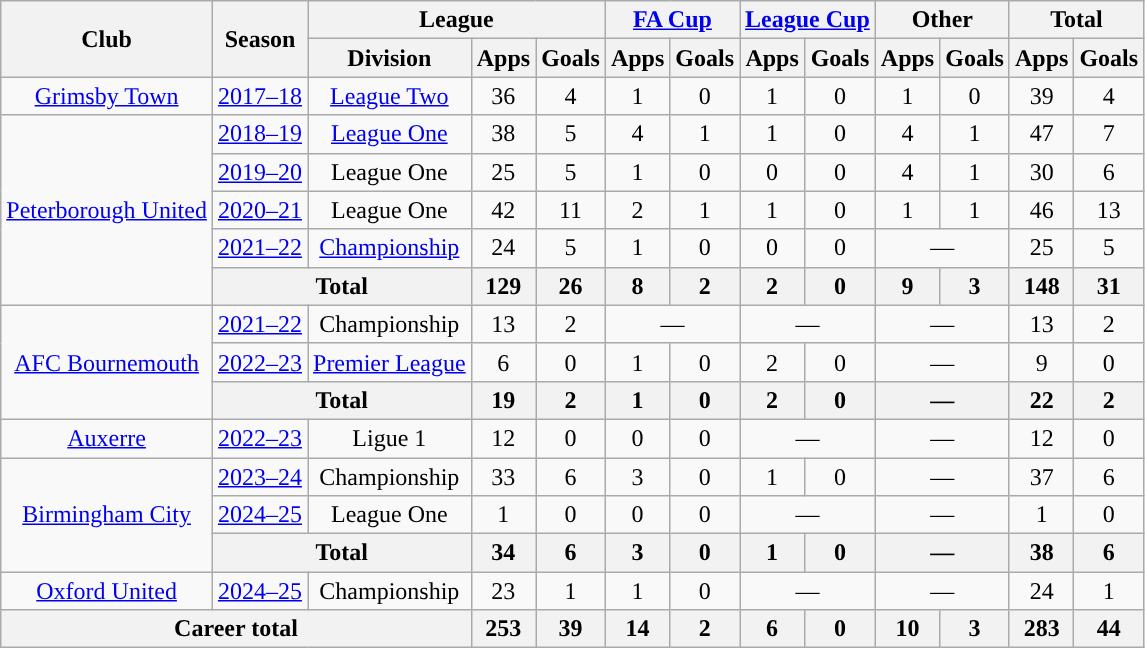<table class="wikitable" style="text-align:center">
<tr>
<th rowspan="2">Club</th>
<th rowspan="2">Season</th>
<th colspan="3">League</th>
<th colspan="2"><a href='#'>FA Cup</a></th>
<th colspan="2"><a href='#'>League Cup</a></th>
<th colspan="2">Other</th>
<th colspan="2">Total</th>
</tr>
<tr>
<th>Division</th>
<th>Apps</th>
<th>Goals</th>
<th>Apps</th>
<th>Goals</th>
<th>Apps</th>
<th>Goals</th>
<th>Apps</th>
<th>Goals</th>
<th>Apps</th>
<th>Goals</th>
</tr>
<tr>
<td><a href='#'>Grimsby Town</a></td>
<td><a href='#'>2017–18</a></td>
<td><a href='#'>League Two</a></td>
<td>36</td>
<td>4</td>
<td>1</td>
<td>0</td>
<td>1</td>
<td>0</td>
<td>1</td>
<td>0</td>
<td>39</td>
<td>4</td>
</tr>
<tr>
<td rowspan="5”"><a href='#'>Peterborough United</a></td>
<td><a href='#'>2018–19</a></td>
<td><a href='#'>League One</a></td>
<td>38</td>
<td>5</td>
<td>4</td>
<td>1</td>
<td>1</td>
<td>0</td>
<td>4</td>
<td>1</td>
<td>47</td>
<td>7</td>
</tr>
<tr>
<td><a href='#'>2019–20</a></td>
<td>League One</td>
<td>25</td>
<td>5</td>
<td>1</td>
<td>0</td>
<td>0</td>
<td>0</td>
<td>4</td>
<td>1</td>
<td>30</td>
<td>6</td>
</tr>
<tr>
<td><a href='#'>2020–21</a></td>
<td>League One</td>
<td>42</td>
<td>11</td>
<td>2</td>
<td>1</td>
<td>1</td>
<td>0</td>
<td>1</td>
<td>1</td>
<td>46</td>
<td>13</td>
</tr>
<tr>
<td><a href='#'>2021–22</a></td>
<td><a href='#'>Championship</a></td>
<td>24</td>
<td>5</td>
<td>1</td>
<td>0</td>
<td>0</td>
<td>0</td>
<td colspan=2>—</td>
<td>25</td>
<td>5</td>
</tr>
<tr>
<th colspan="2">Total</th>
<th>129</th>
<th>26</th>
<th>8</th>
<th>2</th>
<th>2</th>
<th>0</th>
<th>9</th>
<th>3</th>
<th>148</th>
<th>31</th>
</tr>
<tr>
<td rowspan="3"><a href='#'>AFC Bournemouth</a></td>
<td><a href='#'>2021–22</a></td>
<td>Championship</td>
<td>13</td>
<td>2</td>
<td colspan=2>—</td>
<td colspan=2>—</td>
<td colspan=2>—</td>
<td>13</td>
<td>2</td>
</tr>
<tr>
<td><a href='#'>2022–23</a></td>
<td><a href='#'>Premier League</a></td>
<td>6</td>
<td>0</td>
<td>1</td>
<td>0</td>
<td>2</td>
<td>0</td>
<td colspan=2>—</td>
<td>9</td>
<td>0</td>
</tr>
<tr>
<th colspan="2">Total</th>
<th>19</th>
<th>2</th>
<th>1</th>
<th>0</th>
<th>2</th>
<th>0</th>
<th colspan=2>—</th>
<th>22</th>
<th>2</th>
</tr>
<tr>
<td><a href='#'>Auxerre</a></td>
<td><a href='#'>2022–23</a></td>
<td>Ligue 1</td>
<td>12</td>
<td>0</td>
<td>0</td>
<td>0</td>
<td colspan=2>—</td>
<td colspan=2>—</td>
<td>12</td>
<td>0</td>
</tr>
<tr>
<td rowspan="3"><a href='#'>Birmingham City</a></td>
<td><a href='#'>2023–24</a></td>
<td>Championship</td>
<td>33</td>
<td>6</td>
<td>3</td>
<td>0</td>
<td>1</td>
<td>0</td>
<td colspan=2>—</td>
<td>37</td>
<td>6</td>
</tr>
<tr>
<td><a href='#'>2024–25</a></td>
<td>League One</td>
<td>1</td>
<td>0</td>
<td>0</td>
<td>0</td>
<td colspan="2">—</td>
<td colspan="2">—</td>
<td>1</td>
<td>0</td>
</tr>
<tr>
<th colspan="2">Total</th>
<th>34</th>
<th>6</th>
<th>3</th>
<th>0</th>
<th>1</th>
<th>0</th>
<th colspan="2">—</th>
<th>38</th>
<th>6</th>
</tr>
<tr>
<td><a href='#'>Oxford United</a></td>
<td><a href='#'>2024–25</a></td>
<td>Championship</td>
<td>23</td>
<td>1</td>
<td>1</td>
<td>0</td>
<td colspan="2">—</td>
<td colspan="2">—</td>
<td>24</td>
<td>1</td>
</tr>
<tr>
<th colspan="3">Career total</th>
<th>253</th>
<th>39</th>
<th>14</th>
<th>2</th>
<th>6</th>
<th>0</th>
<th>10</th>
<th>3</th>
<th>283</th>
<th>44</th>
</tr>
</table>
